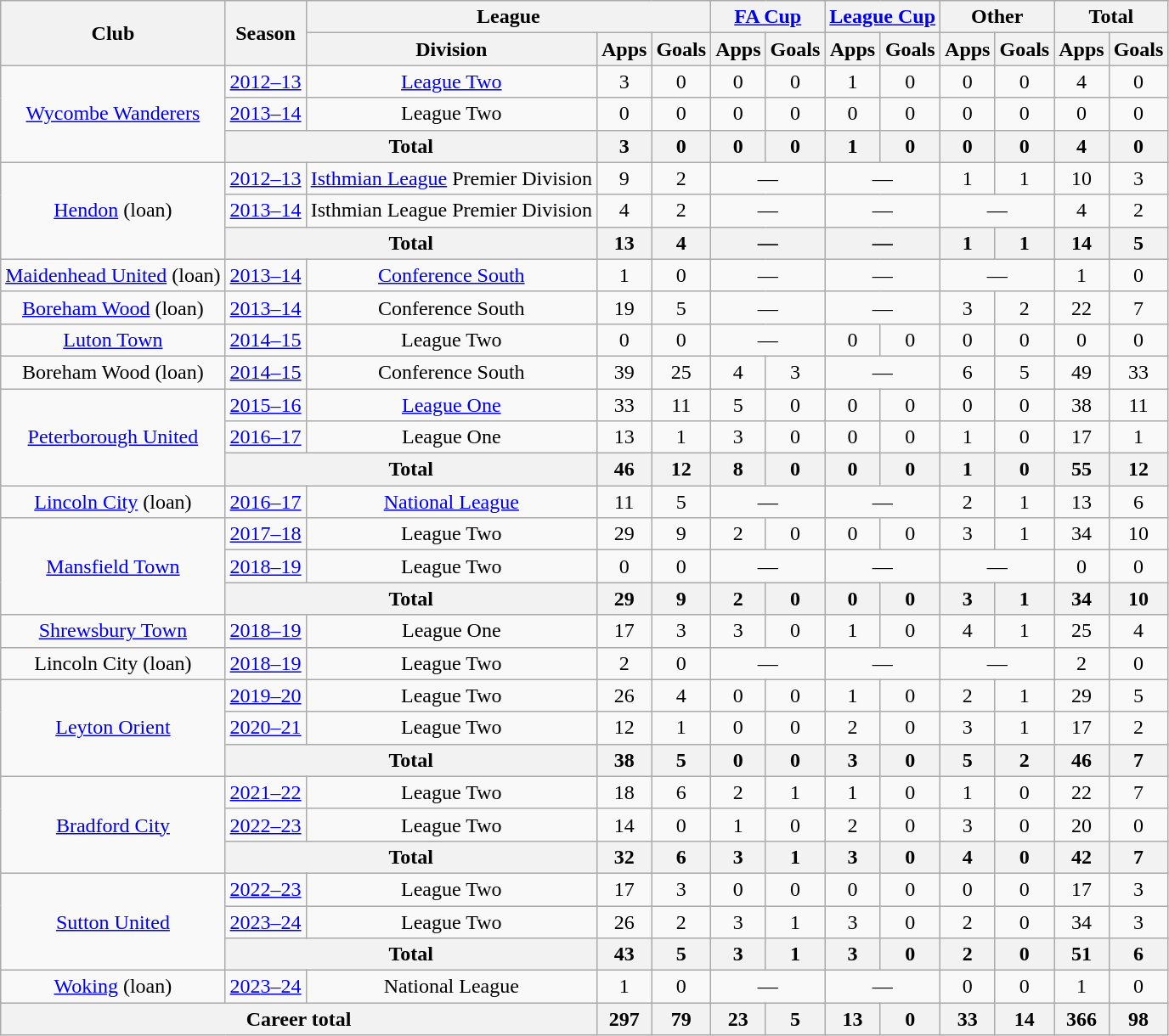<table class=wikitable style=text-align:center>
<tr>
<th rowspan=2>Club</th>
<th rowspan=2>Season</th>
<th colspan=3>League</th>
<th colspan=2><a href='#'>FA Cup</a></th>
<th colspan=2><a href='#'>League Cup</a></th>
<th colspan=2>Other</th>
<th colspan=2>Total</th>
</tr>
<tr>
<th>Division</th>
<th>Apps</th>
<th>Goals</th>
<th>Apps</th>
<th>Goals</th>
<th>Apps</th>
<th>Goals</th>
<th>Apps</th>
<th>Goals</th>
<th>Apps</th>
<th>Goals</th>
</tr>
<tr>
<td rowspan=3><a href='#'>Wycombe Wanderers</a></td>
<td><a href='#'>2012–13</a></td>
<td><a href='#'>League Two</a></td>
<td>3</td>
<td>0</td>
<td>0</td>
<td>0</td>
<td>1</td>
<td>0</td>
<td>0</td>
<td>0</td>
<td>4</td>
<td>0</td>
</tr>
<tr>
<td><a href='#'>2013–14</a></td>
<td>League Two</td>
<td>0</td>
<td>0</td>
<td>0</td>
<td>0</td>
<td>0</td>
<td>0</td>
<td>0</td>
<td>0</td>
<td>0</td>
<td>0</td>
</tr>
<tr>
<th colspan=2>Total</th>
<th>3</th>
<th>0</th>
<th>0</th>
<th>0</th>
<th>1</th>
<th>0</th>
<th>0</th>
<th>0</th>
<th>4</th>
<th>0</th>
</tr>
<tr>
<td rowspan=3><a href='#'>Hendon</a> (loan)</td>
<td><a href='#'>2012–13</a></td>
<td><a href='#'>Isthmian League</a> Premier Division</td>
<td>9</td>
<td>2</td>
<td colspan=2>—</td>
<td colspan=2>—</td>
<td>1</td>
<td>1</td>
<td>10</td>
<td>3</td>
</tr>
<tr>
<td><a href='#'>2013–14</a></td>
<td>Isthmian League Premier Division</td>
<td>4</td>
<td>2</td>
<td colspan=2>—</td>
<td colspan=2>—</td>
<td colspan=2>—</td>
<td>4</td>
<td>2</td>
</tr>
<tr>
<th colspan=2>Total</th>
<th>13</th>
<th>4</th>
<th colspan=2>—</th>
<th colspan=2>—</th>
<th>1</th>
<th>1</th>
<th>14</th>
<th>5</th>
</tr>
<tr>
<td><a href='#'>Maidenhead United</a> (loan)</td>
<td><a href='#'>2013–14</a></td>
<td><a href='#'>Conference South</a></td>
<td>1</td>
<td>0</td>
<td colspan=2>—</td>
<td colspan=2>—</td>
<td colspan=2>—</td>
<td>1</td>
<td>0</td>
</tr>
<tr>
<td><a href='#'>Boreham Wood</a> (loan)</td>
<td><a href='#'>2013–14</a></td>
<td>Conference South</td>
<td>19</td>
<td>5</td>
<td colspan=2>—</td>
<td colspan=2>—</td>
<td>3</td>
<td>2</td>
<td>22</td>
<td>7</td>
</tr>
<tr>
<td><a href='#'>Luton Town</a></td>
<td><a href='#'>2014–15</a></td>
<td>League Two</td>
<td>0</td>
<td>0</td>
<td colspan=2>—</td>
<td>0</td>
<td>0</td>
<td>0</td>
<td>0</td>
<td>0</td>
<td>0</td>
</tr>
<tr>
<td>Boreham Wood (loan)</td>
<td><a href='#'>2014–15</a></td>
<td>Conference South</td>
<td>39</td>
<td>25</td>
<td>4</td>
<td>3</td>
<td colspan=2>—</td>
<td>6</td>
<td>5</td>
<td>49</td>
<td>33</td>
</tr>
<tr>
<td rowspan=3><a href='#'>Peterborough United</a></td>
<td><a href='#'>2015–16</a></td>
<td><a href='#'>League One</a></td>
<td>33</td>
<td>11</td>
<td>5</td>
<td>0</td>
<td>0</td>
<td>0</td>
<td>0</td>
<td>0</td>
<td>38</td>
<td>11</td>
</tr>
<tr>
<td><a href='#'>2016–17</a></td>
<td>League One</td>
<td>13</td>
<td>1</td>
<td>3</td>
<td>0</td>
<td>0</td>
<td>0</td>
<td>1</td>
<td>0</td>
<td>17</td>
<td>1</td>
</tr>
<tr>
<th colspan=2>Total</th>
<th>46</th>
<th>12</th>
<th>8</th>
<th>0</th>
<th>0</th>
<th>0</th>
<th>1</th>
<th>0</th>
<th>55</th>
<th>12</th>
</tr>
<tr>
<td><a href='#'>Lincoln City</a> (loan)</td>
<td><a href='#'>2016–17</a></td>
<td><a href='#'>National League</a></td>
<td>11</td>
<td>5</td>
<td colspan=2>—</td>
<td colspan=2>—</td>
<td>2</td>
<td>1</td>
<td>13</td>
<td>6</td>
</tr>
<tr>
<td rowspan=3><a href='#'>Mansfield Town</a></td>
<td><a href='#'>2017–18</a></td>
<td>League Two</td>
<td>29</td>
<td>9</td>
<td>2</td>
<td>0</td>
<td>0</td>
<td>0</td>
<td>3</td>
<td>1</td>
<td>34</td>
<td>10</td>
</tr>
<tr>
<td><a href='#'>2018–19</a></td>
<td>League Two</td>
<td>0</td>
<td>0</td>
<td colspan=2>—</td>
<td colspan=2>—</td>
<td colspan=2>—</td>
<td>0</td>
<td>0</td>
</tr>
<tr>
<th colspan=2>Total</th>
<th>29</th>
<th>9</th>
<th>2</th>
<th>0</th>
<th>0</th>
<th>0</th>
<th>3</th>
<th>1</th>
<th>34</th>
<th>10</th>
</tr>
<tr>
<td><a href='#'>Shrewsbury Town</a></td>
<td><a href='#'>2018–19</a></td>
<td>League One</td>
<td>17</td>
<td>3</td>
<td>3</td>
<td>0</td>
<td>1</td>
<td>0</td>
<td>4</td>
<td>1</td>
<td>25</td>
<td>4</td>
</tr>
<tr>
<td>Lincoln City (loan)</td>
<td><a href='#'>2018–19</a></td>
<td>League Two</td>
<td>2</td>
<td>0</td>
<td colspan=2>—</td>
<td colspan=2>—</td>
<td colspan=2>—</td>
<td>2</td>
<td>0</td>
</tr>
<tr>
<td rowspan=3><a href='#'>Leyton Orient</a></td>
<td><a href='#'>2019–20</a></td>
<td>League Two</td>
<td>26</td>
<td>4</td>
<td>0</td>
<td>0</td>
<td>1</td>
<td>0</td>
<td>2</td>
<td>1</td>
<td>29</td>
<td>5</td>
</tr>
<tr>
<td><a href='#'>2020–21</a></td>
<td>League Two</td>
<td>12</td>
<td>1</td>
<td>0</td>
<td>0</td>
<td>2</td>
<td>0</td>
<td>3</td>
<td>1</td>
<td>17</td>
<td>2</td>
</tr>
<tr>
<th colspan=2>Total</th>
<th>38</th>
<th>5</th>
<th>0</th>
<th>0</th>
<th>3</th>
<th>0</th>
<th>5</th>
<th>2</th>
<th>46</th>
<th>7</th>
</tr>
<tr>
<td rowspan="3"><a href='#'>Bradford City</a></td>
<td><a href='#'>2021–22</a></td>
<td>League Two</td>
<td>18</td>
<td>6</td>
<td>2</td>
<td>1</td>
<td>1</td>
<td>0</td>
<td>1</td>
<td>0</td>
<td>22</td>
<td>7</td>
</tr>
<tr>
<td><a href='#'>2022–23</a></td>
<td>League Two</td>
<td>14</td>
<td>0</td>
<td>1</td>
<td>0</td>
<td>2</td>
<td>0</td>
<td>3</td>
<td>0</td>
<td>20</td>
<td>0</td>
</tr>
<tr>
<th colspan="2">Total</th>
<th>32</th>
<th>6</th>
<th>3</th>
<th>1</th>
<th>3</th>
<th>0</th>
<th>4</th>
<th>0</th>
<th>42</th>
<th>7</th>
</tr>
<tr>
<td rowspan="3"><a href='#'>Sutton United</a></td>
<td><a href='#'>2022–23</a></td>
<td>League Two</td>
<td>17</td>
<td>3</td>
<td>0</td>
<td>0</td>
<td>0</td>
<td>0</td>
<td>0</td>
<td>0</td>
<td>17</td>
<td>3</td>
</tr>
<tr>
<td><a href='#'>2023–24</a></td>
<td>League Two</td>
<td>26</td>
<td>2</td>
<td>3</td>
<td>1</td>
<td>3</td>
<td>0</td>
<td>2</td>
<td>0</td>
<td>34</td>
<td>3</td>
</tr>
<tr>
<th colspan="2">Total</th>
<th>43</th>
<th>5</th>
<th>3</th>
<th>1</th>
<th>3</th>
<th>0</th>
<th>2</th>
<th>0</th>
<th>51</th>
<th>6</th>
</tr>
<tr>
<td><a href='#'>Woking</a> (loan)</td>
<td><a href='#'>2023–24</a></td>
<td>National League</td>
<td>1</td>
<td>0</td>
<td colspan="2">—</td>
<td colspan="2">—</td>
<td>0</td>
<td>0</td>
<td>1</td>
<td>0</td>
</tr>
<tr>
<th colspan=3>Career total</th>
<th>297</th>
<th>79</th>
<th>23</th>
<th>5</th>
<th>13</th>
<th>0</th>
<th>33</th>
<th>14</th>
<th>366</th>
<th>98</th>
</tr>
</table>
